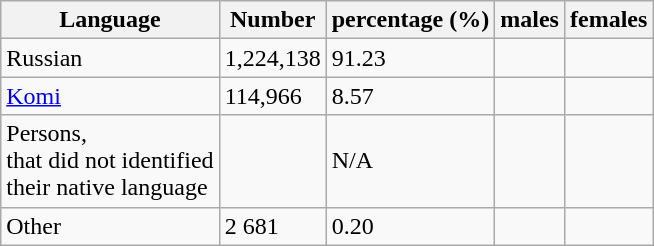<table align="center" class="wikitable TablePager">
<tr>
<th>Language</th>
<th>Number</th>
<th>percentage (%)</th>
<th>males</th>
<th>females</th>
</tr>
<tr ---->
<td>Russian</td>
<td>1,224,138</td>
<td>91.23</td>
<td></td>
<td></td>
</tr>
<tr ---->
<td><a href='#'>Komi</a></td>
<td>114,966</td>
<td>8.57</td>
<td></td>
<td></td>
</tr>
<tr ---->
<td>Persons,<br>that did not identified<br> their native language</td>
<td></td>
<td>N/A</td>
<td></td>
<td></td>
</tr>
<tr ---->
<td>Other</td>
<td>2 681</td>
<td>0.20</td>
<td></td>
<td></td>
</tr>
</table>
